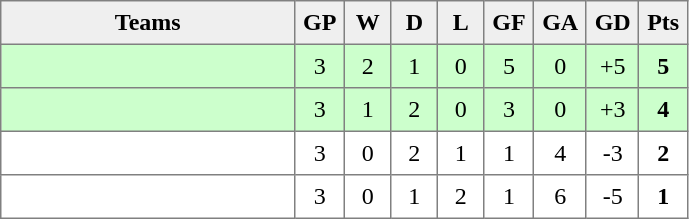<table style=border-collapse:collapse border=1 cellspacing=0 cellpadding=5>
<tr align=center bgcolor=#efefef>
<th width=185>Teams</th>
<th width=20>GP</th>
<th width=20>W</th>
<th width=20>D</th>
<th width=20>L</th>
<th width=20>GF</th>
<th width=20>GA</th>
<th width=20>GD</th>
<th width=20>Pts</th>
</tr>
<tr align=center style="background:#ccffcc;">
<td style="text-align:left;"></td>
<td>3</td>
<td>2</td>
<td>1</td>
<td>0</td>
<td>5</td>
<td>0</td>
<td>+5</td>
<td><strong>5</strong></td>
</tr>
<tr align=center style="background:#ccffcc;">
<td style="text-align:left;"></td>
<td>3</td>
<td>1</td>
<td>2</td>
<td>0</td>
<td>3</td>
<td>0</td>
<td>+3</td>
<td><strong>4</strong></td>
</tr>
<tr align=center>
<td style="text-align:left;"></td>
<td>3</td>
<td>0</td>
<td>2</td>
<td>1</td>
<td>1</td>
<td>4</td>
<td>-3</td>
<td><strong>2</strong></td>
</tr>
<tr align=center>
<td style="text-align:left;"></td>
<td>3</td>
<td>0</td>
<td>1</td>
<td>2</td>
<td>1</td>
<td>6</td>
<td>-5</td>
<td><strong>1</strong></td>
</tr>
</table>
